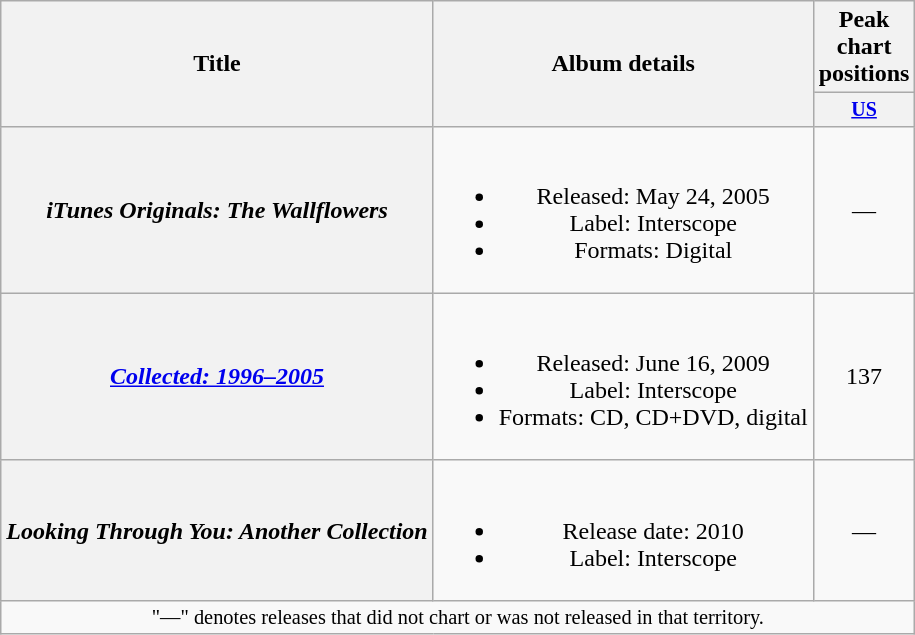<table class="wikitable plainrowheaders" style="text-align:center;">
<tr>
<th rowspan="2">Title</th>
<th rowspan="2">Album details</th>
<th colspan="1">Peak chart positions</th>
</tr>
<tr style="font-size:smaller;">
<th style="width:30px;"><a href='#'>US</a><br></th>
</tr>
<tr>
<th scope="row"><em>iTunes Originals: The Wallflowers</em></th>
<td><br><ul><li>Released: May 24, 2005</li><li>Label: Interscope</li><li>Formats: Digital</li></ul></td>
<td>—</td>
</tr>
<tr>
<th scope="row"><em><a href='#'>Collected: 1996–2005</a></em></th>
<td><br><ul><li>Released: June 16, 2009</li><li>Label: Interscope</li><li>Formats: CD, CD+DVD, digital</li></ul></td>
<td>137</td>
</tr>
<tr>
<th scope="row"><em>Looking Through You: Another Collection</em></th>
<td><br><ul><li>Release date: 2010</li><li>Label: Interscope</li></ul></td>
<td>—</td>
</tr>
<tr>
<td colspan="13" style="font-size:85%">"—" denotes releases that did not chart or was not released in that territory.</td>
</tr>
</table>
